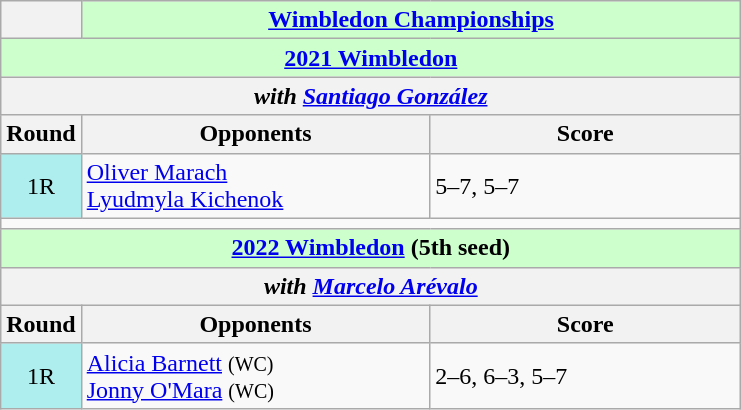<table class="wikitable collapsible collapsed">
<tr>
<th></th>
<th colspan=2 style="background:#cfc;"><a href='#'>Wimbledon Championships</a></th>
</tr>
<tr>
<th colspan=3 style="background:#cfc;"><a href='#'>2021 Wimbledon</a></th>
</tr>
<tr>
<th colspan=3><em>with  <a href='#'>Santiago González</a></em></th>
</tr>
<tr>
<th>Round</th>
<th width=225>Opponents</th>
<th width=200>Score</th>
</tr>
<tr>
<td style="text-align:center; background:#afeeee;">1R</td>
<td> <a href='#'>Oliver Marach</a><br> <a href='#'>Lyudmyla Kichenok</a></td>
<td>5–7, 5–7</td>
</tr>
<tr>
<td colspan=3></td>
</tr>
<tr>
<th colspan=3 style="background:#cfc;"><a href='#'>2022 Wimbledon</a> (5th seed)</th>
</tr>
<tr>
<th colspan=3><em>with  <a href='#'>Marcelo Arévalo</a></em></th>
</tr>
<tr>
<th>Round</th>
<th width=225>Opponents</th>
<th width=200>Score</th>
</tr>
<tr>
<td style="text-align:center; background:#afeeee;">1R</td>
<td> <a href='#'>Alicia Barnett</a> <small>(WC)</small><br> <a href='#'>Jonny O'Mara</a> <small>(WC)</small></td>
<td>2–6, 6–3, 5–7</td>
</tr>
</table>
